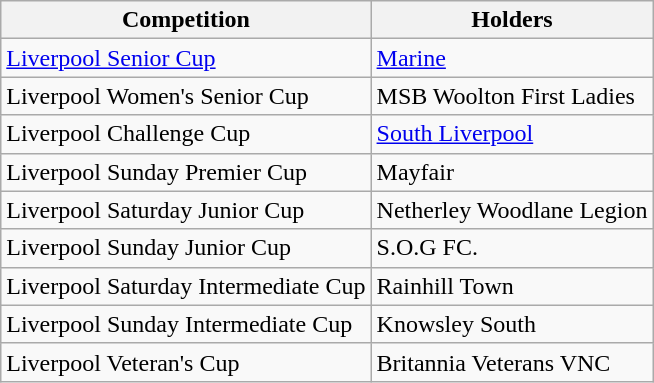<table class="wikitable">
<tr>
<th>Competition</th>
<th>Holders</th>
</tr>
<tr>
<td><a href='#'>Liverpool Senior Cup</a></td>
<td><a href='#'>Marine</a></td>
</tr>
<tr>
<td>Liverpool Women's Senior Cup</td>
<td>MSB Woolton First Ladies</td>
</tr>
<tr>
<td>Liverpool Challenge Cup</td>
<td><a href='#'>South Liverpool</a></td>
</tr>
<tr>
<td>Liverpool Sunday Premier Cup</td>
<td>Mayfair</td>
</tr>
<tr>
<td>Liverpool Saturday Junior Cup</td>
<td>Netherley Woodlane Legion</td>
</tr>
<tr>
<td>Liverpool Sunday Junior Cup</td>
<td>S.O.G FC.</td>
</tr>
<tr>
<td>Liverpool Saturday Intermediate Cup</td>
<td>Rainhill Town</td>
</tr>
<tr>
<td>Liverpool Sunday Intermediate Cup</td>
<td>Knowsley South</td>
</tr>
<tr>
<td>Liverpool Veteran's Cup</td>
<td>Britannia Veterans VNC</td>
</tr>
</table>
